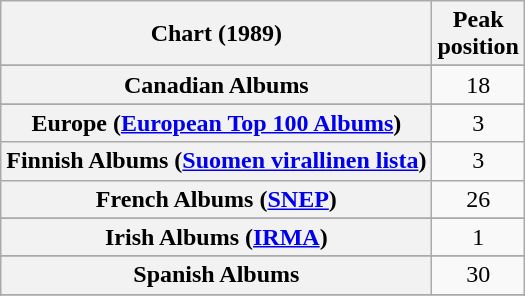<table class="wikitable sortable plainrowheaders">
<tr>
<th>Chart (1989)</th>
<th>Peak<br>position</th>
</tr>
<tr>
</tr>
<tr>
</tr>
<tr>
<th scope="row">Canadian Albums</th>
<td align="center">18</td>
</tr>
<tr>
</tr>
<tr>
<th scope="row">Europe (<a href='#'>European Top 100 Albums</a>)</th>
<td style="text-align:center;">3</td>
</tr>
<tr>
<th scope="row">Finnish Albums (<a href='#'>Suomen virallinen lista</a>)</th>
<td align="center">3</td>
</tr>
<tr>
<th scope="row">French Albums (<a href='#'>SNEP</a>)</th>
<td align="center">26</td>
</tr>
<tr>
</tr>
<tr>
<th scope="row">Irish Albums (<a href='#'>IRMA</a>)</th>
<td style="text-align:center;">1</td>
</tr>
<tr>
</tr>
<tr>
<th scope="row">Spanish Albums</th>
<td align="center">30</td>
</tr>
<tr>
</tr>
<tr>
</tr>
<tr>
</tr>
</table>
